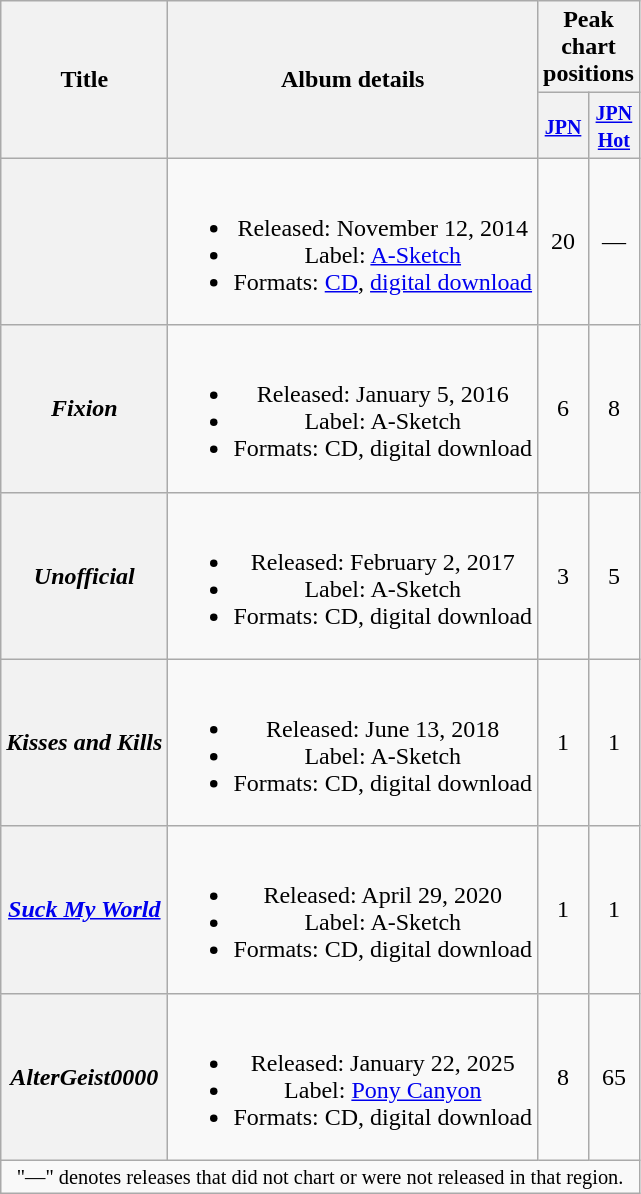<table class="wikitable plainrowheaders" style="text-align:center;">
<tr>
<th scope="col" rowspan="2">Title</th>
<th scope="col" rowspan="2">Album details</th>
<th scope="col" colspan="2">Peak <br> chart <br> positions</th>
</tr>
<tr>
<th scope="col"><small><a href='#'>JPN</a></small><br></th>
<th scope="col"><small><a href='#'>JPN<br>Hot</a></small><br></th>
</tr>
<tr>
<th scope="row"><em></em></th>
<td><br><ul><li>Released: November 12, 2014</li><li>Label: <a href='#'>A-Sketch</a></li><li>Formats: <a href='#'>CD</a>, <a href='#'>digital download</a></li></ul></td>
<td>20</td>
<td>—</td>
</tr>
<tr>
<th scope="row"><em>Fixion</em></th>
<td><br><ul><li>Released: January 5, 2016</li><li>Label: A-Sketch</li><li>Formats: CD, digital download</li></ul></td>
<td>6</td>
<td>8</td>
</tr>
<tr>
<th scope="row"><em>Unofficial</em></th>
<td><br><ul><li>Released: February 2, 2017</li><li>Label: A-Sketch</li><li>Formats: CD, digital download</li></ul></td>
<td>3</td>
<td>5</td>
</tr>
<tr>
<th scope="row"><em>Kisses and Kills</em></th>
<td><br><ul><li>Released: June 13, 2018</li><li>Label: A-Sketch</li><li>Formats: CD, digital download</li></ul></td>
<td>1</td>
<td>1</td>
</tr>
<tr>
<th scope="row"><em><a href='#'>Suck My World</a></em></th>
<td><br><ul><li>Released: April 29, 2020</li><li>Label: A-Sketch</li><li>Formats: CD, digital download</li></ul></td>
<td>1</td>
<td>1</td>
</tr>
<tr>
<th scope="row"><em>AlterGeist0000</em></th>
<td><br><ul><li>Released: January 22, 2025</li><li>Label: <a href='#'>Pony Canyon</a></li><li>Formats: CD, digital download</li></ul></td>
<td>8</td>
<td>65</td>
</tr>
<tr>
<td colspan="6" style="font-size:85%">"—" denotes releases that did not chart or were not released in that region.</td>
</tr>
</table>
